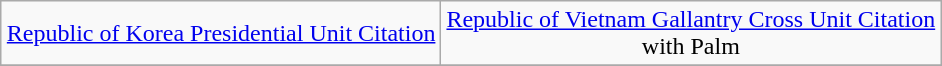<table class="wikitable" style="margin:1em auto; text-align:center;">
<tr>
<td><a href='#'>Republic of Korea Presidential Unit Citation</a></td>
<td><a href='#'>Republic of Vietnam Gallantry Cross Unit Citation</a><br> with Palm</td>
</tr>
<tr>
</tr>
</table>
